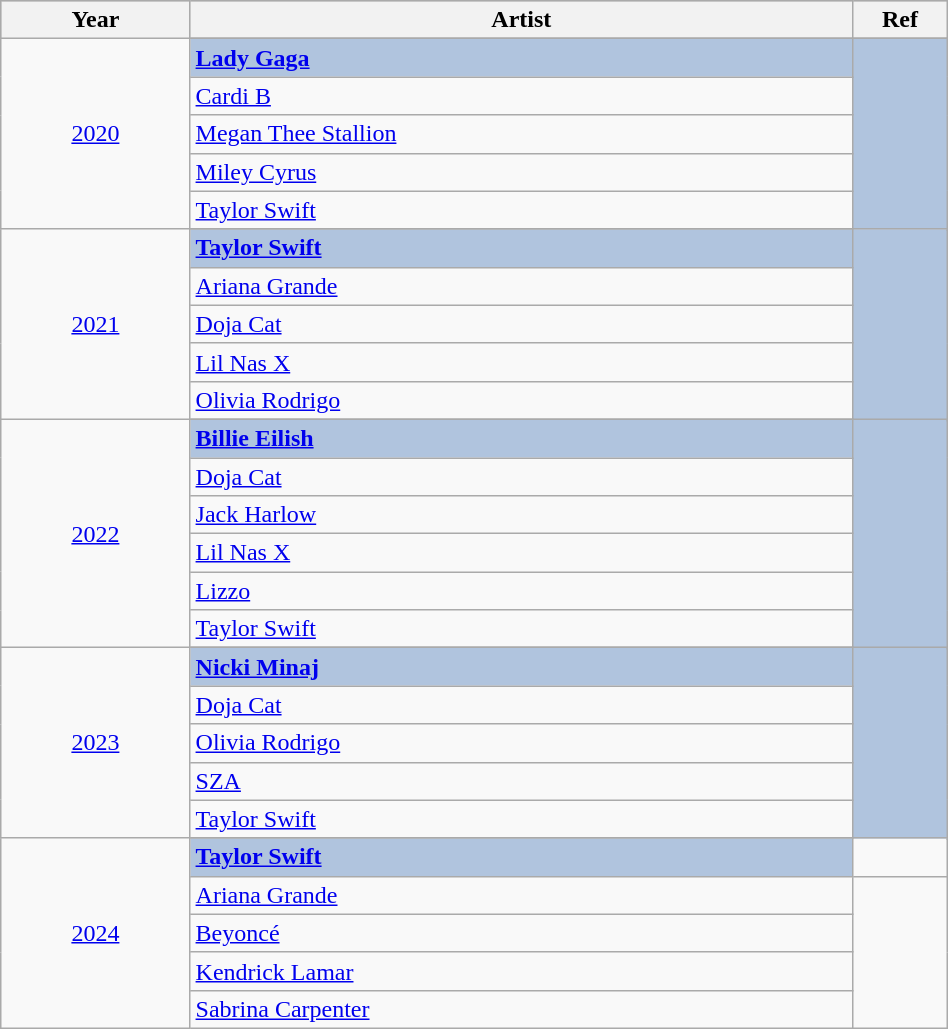<table class="wikitable" style="width:50%;">
<tr style="background:#bebebe;">
<th style="width:10%;">Year</th>
<th style="width:35%;">Artist</th>
<th style="width:5%;">Ref</th>
</tr>
<tr>
<td rowspan="6" align="center"><a href='#'>2020</a></td>
</tr>
<tr style="background:#B0C4DE">
<td><strong><a href='#'>Lady Gaga</a></strong></td>
<td rowspan="6" align="center"></td>
</tr>
<tr>
<td><a href='#'>Cardi B</a></td>
</tr>
<tr>
<td><a href='#'>Megan Thee Stallion</a></td>
</tr>
<tr>
<td><a href='#'>Miley Cyrus</a></td>
</tr>
<tr>
<td><a href='#'>Taylor Swift</a></td>
</tr>
<tr>
<td rowspan="6" align="center"><a href='#'>2021</a></td>
</tr>
<tr style="background:#B0C4DE">
<td><strong><a href='#'>Taylor Swift</a></strong></td>
<td rowspan="6" align="center"></td>
</tr>
<tr>
<td><a href='#'>Ariana Grande</a></td>
</tr>
<tr>
<td><a href='#'>Doja Cat</a></td>
</tr>
<tr>
<td><a href='#'>Lil Nas X</a></td>
</tr>
<tr>
<td><a href='#'>Olivia Rodrigo</a></td>
</tr>
<tr>
<td rowspan="7" align="center"><a href='#'>2022</a></td>
</tr>
<tr style="background:#B0C4DE">
<td><strong><a href='#'>Billie Eilish</a></strong></td>
<td rowspan="7" align="center"></td>
</tr>
<tr>
<td><a href='#'>Doja Cat</a></td>
</tr>
<tr>
<td><a href='#'>Jack Harlow</a></td>
</tr>
<tr>
<td><a href='#'>Lil Nas X</a></td>
</tr>
<tr>
<td><a href='#'>Lizzo</a></td>
</tr>
<tr>
<td><a href='#'>Taylor Swift</a></td>
</tr>
<tr>
<td rowspan="6" align="center"><a href='#'>2023</a></td>
</tr>
<tr style="background:#B0C4DE">
<td><strong><a href='#'>Nicki Minaj</a></strong></td>
<td rowspan="6" align="center"></td>
</tr>
<tr>
<td><a href='#'>Doja Cat</a></td>
</tr>
<tr>
<td><a href='#'>Olivia Rodrigo</a></td>
</tr>
<tr>
<td><a href='#'>SZA</a></td>
</tr>
<tr>
<td><a href='#'>Taylor Swift</a></td>
</tr>
<tr>
<td rowspan="6" align="center"><a href='#'>2024</a></td>
</tr>
<tr style="background:#B0C4DE">
<td><strong><a href='#'>Taylor Swift</a></strong></td>
</tr>
<tr>
<td><a href='#'>Ariana Grande</a></td>
<td rowspan="6" align="center"></td>
</tr>
<tr>
<td><a href='#'>Beyoncé</a></td>
</tr>
<tr>
<td><a href='#'>Kendrick Lamar</a></td>
</tr>
<tr>
<td><a href='#'>Sabrina Carpenter</a></td>
</tr>
</table>
